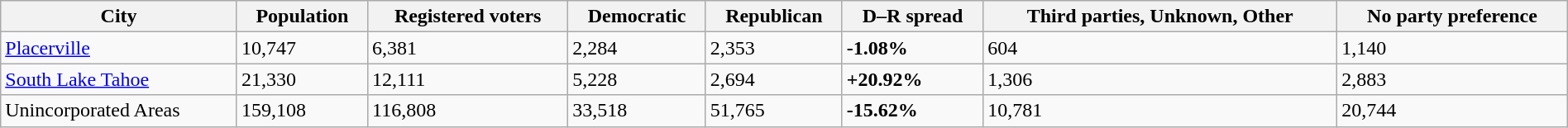<table class="wikitable sortable mw-collapsible collapsible collapsed" style="width: 100%;">
<tr>
<th>City</th>
<th data-sort-type="number">Population</th>
<th data-sort-type="number">Registered voters<br></th>
<th data-sort-type="number">Democratic</th>
<th data-sort-type="number">Republican</th>
<th data-sort-type="number">D–R spread</th>
<th data-sort-type="number">Third parties, Unknown, Other</th>
<th data-sort-type="number">No party preference</th>
</tr>
<tr>
<td><a href='#'>Placerville</a></td>
<td>10,747</td>
<td>6,381</td>
<td>2,284</td>
<td>2,353</td>
<td><span><strong>-1.08%</strong></span></td>
<td>604</td>
<td>1,140</td>
</tr>
<tr>
<td><a href='#'>South Lake Tahoe</a></td>
<td>21,330</td>
<td>12,111</td>
<td>5,228</td>
<td>2,694</td>
<td><span><strong>+20.92%</strong></span></td>
<td>1,306</td>
<td>2,883</td>
</tr>
<tr>
<td>Unincorporated Areas</td>
<td>159,108</td>
<td>116,808</td>
<td>33,518</td>
<td>51,765</td>
<td><span><strong>-15.62%</strong></span></td>
<td>10,781</td>
<td>20,744</td>
</tr>
</table>
